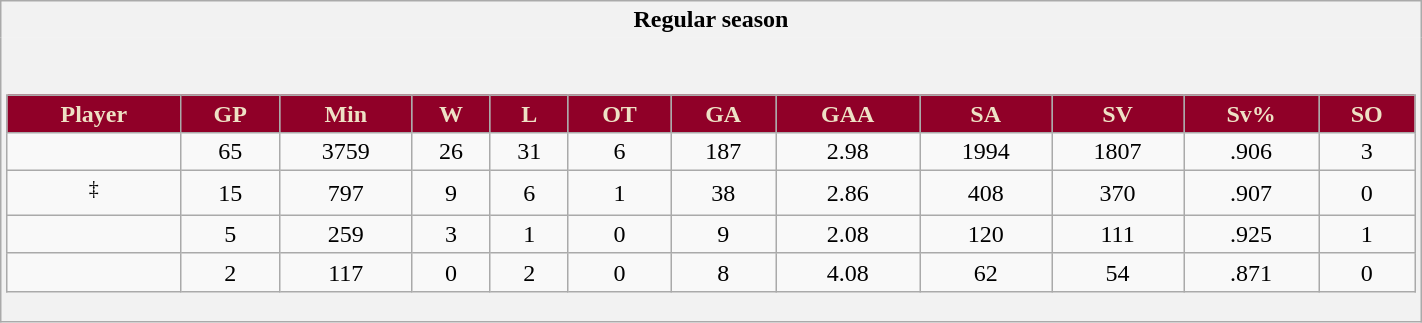<table class="wikitable" style="border: 1px solid #aaa;" width="75%">
<tr>
<th style="border: 0;">Regular season</th>
</tr>
<tr>
<td style="background: #f2f2f2; border: 0; text-align: center;"><br><table class="wikitable sortable" width="100%">
<tr align="center"  bgcolor="#dddddd">
<th style="background:#900028; color:#EEE1C5">Player</th>
<th style="background:#900028; color:#EEE1C5">GP</th>
<th style="background:#900028; color:#EEE1C5">Min</th>
<th style="background:#900028; color:#EEE1C5">W</th>
<th style="background:#900028; color:#EEE1C5">L</th>
<th style="background:#900028; color:#EEE1C5">OT</th>
<th style="background:#900028; color:#EEE1C5">GA</th>
<th style="background:#900028; color:#EEE1C5">GAA</th>
<th style="background:#900028; color:#EEE1C5">SA</th>
<th style="background:#900028; color:#EEE1C5">SV</th>
<th style="background:#900028; color:#EEE1C5">Sv%</th>
<th style="background:#900028; color:#EEE1C5">SO</th>
</tr>
<tr align=center>
<td></td>
<td>65</td>
<td>3759</td>
<td>26</td>
<td>31</td>
<td>6</td>
<td>187</td>
<td>2.98</td>
<td>1994</td>
<td>1807</td>
<td>.906</td>
<td>3</td>
</tr>
<tr align=center>
<td><sup>‡</sup></td>
<td>15</td>
<td>797</td>
<td>9</td>
<td>6</td>
<td>1</td>
<td>38</td>
<td>2.86</td>
<td>408</td>
<td>370</td>
<td>.907</td>
<td>0</td>
</tr>
<tr align=center>
<td></td>
<td>5</td>
<td>259</td>
<td>3</td>
<td>1</td>
<td>0</td>
<td>9</td>
<td>2.08</td>
<td>120</td>
<td>111</td>
<td>.925</td>
<td>1</td>
</tr>
<tr align=center>
<td></td>
<td>2</td>
<td>117</td>
<td>0</td>
<td>2</td>
<td>0</td>
<td>8</td>
<td>4.08</td>
<td>62</td>
<td>54</td>
<td>.871</td>
<td>0</td>
</tr>
</table>
</td>
</tr>
</table>
